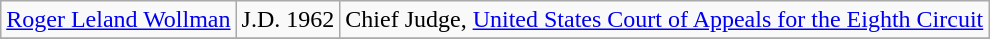<table class="wikitable">
<tr>
<td><a href='#'>Roger Leland Wollman</a></td>
<td>J.D. 1962</td>
<td>Chief Judge, <a href='#'>United States Court of Appeals for the Eighth Circuit</a></td>
</tr>
<tr>
</tr>
</table>
